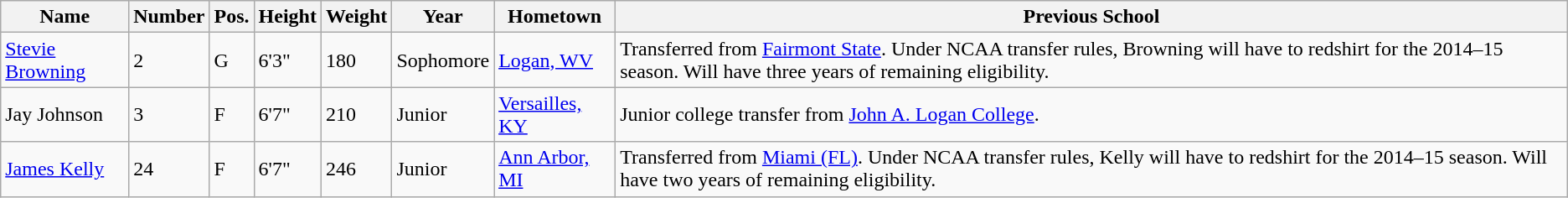<table class="wikitable sortable" border="1">
<tr>
<th>Name</th>
<th>Number</th>
<th>Pos.</th>
<th>Height</th>
<th>Weight</th>
<th>Year</th>
<th>Hometown</th>
<th class="unsortable">Previous School</th>
</tr>
<tr>
<td sortname><a href='#'>Stevie Browning</a></td>
<td>2</td>
<td>G</td>
<td>6'3"</td>
<td>180</td>
<td>Sophomore</td>
<td><a href='#'>Logan, WV</a></td>
<td>Transferred from <a href='#'>Fairmont State</a>. Under NCAA transfer rules, Browning will have to redshirt for the 2014–15 season. Will have three years of remaining eligibility.</td>
</tr>
<tr>
<td sortname>Jay Johnson</td>
<td>3</td>
<td>F</td>
<td>6'7"</td>
<td>210</td>
<td>Junior</td>
<td><a href='#'>Versailles, KY</a></td>
<td>Junior college transfer from <a href='#'>John A. Logan College</a>.</td>
</tr>
<tr>
<td sortname><a href='#'>James Kelly</a></td>
<td>24</td>
<td>F</td>
<td>6'7"</td>
<td>246</td>
<td>Junior</td>
<td><a href='#'>Ann Arbor, MI</a></td>
<td>Transferred from <a href='#'>Miami (FL)</a>. Under NCAA transfer rules, Kelly will have to redshirt for the 2014–15 season. Will have two years of remaining eligibility.</td>
</tr>
</table>
